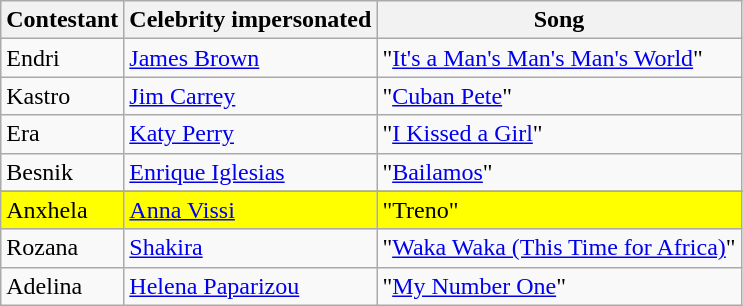<table class="wikitable">
<tr>
<th>Contestant</th>
<th>Celebrity impersonated</th>
<th>Song</th>
</tr>
<tr>
<td>Endri</td>
<td><a href='#'>James Brown</a></td>
<td>"<a href='#'>It's a Man's Man's Man's World</a>"</td>
</tr>
<tr>
<td>Kastro</td>
<td><a href='#'>Jim Carrey</a></td>
<td>"<a href='#'>Cuban Pete</a>"</td>
</tr>
<tr>
<td>Era</td>
<td><a href='#'>Katy Perry</a></td>
<td>"<a href='#'>I Kissed a Girl</a>"</td>
</tr>
<tr>
<td>Besnik</td>
<td><a href='#'>Enrique Iglesias</a></td>
<td>"<a href='#'>Bailamos</a>"</td>
</tr>
<tr>
</tr>
<tr style="background:yellow">
<td>Anxhela</td>
<td><a href='#'>Anna Vissi</a></td>
<td>"Treno"</td>
</tr>
<tr>
<td>Rozana</td>
<td><a href='#'>Shakira</a></td>
<td>"<a href='#'>Waka Waka (This Time for Africa)</a>"</td>
</tr>
<tr>
<td>Adelina</td>
<td><a href='#'>Helena Paparizou</a></td>
<td>"<a href='#'>My Number One</a>"</td>
</tr>
</table>
